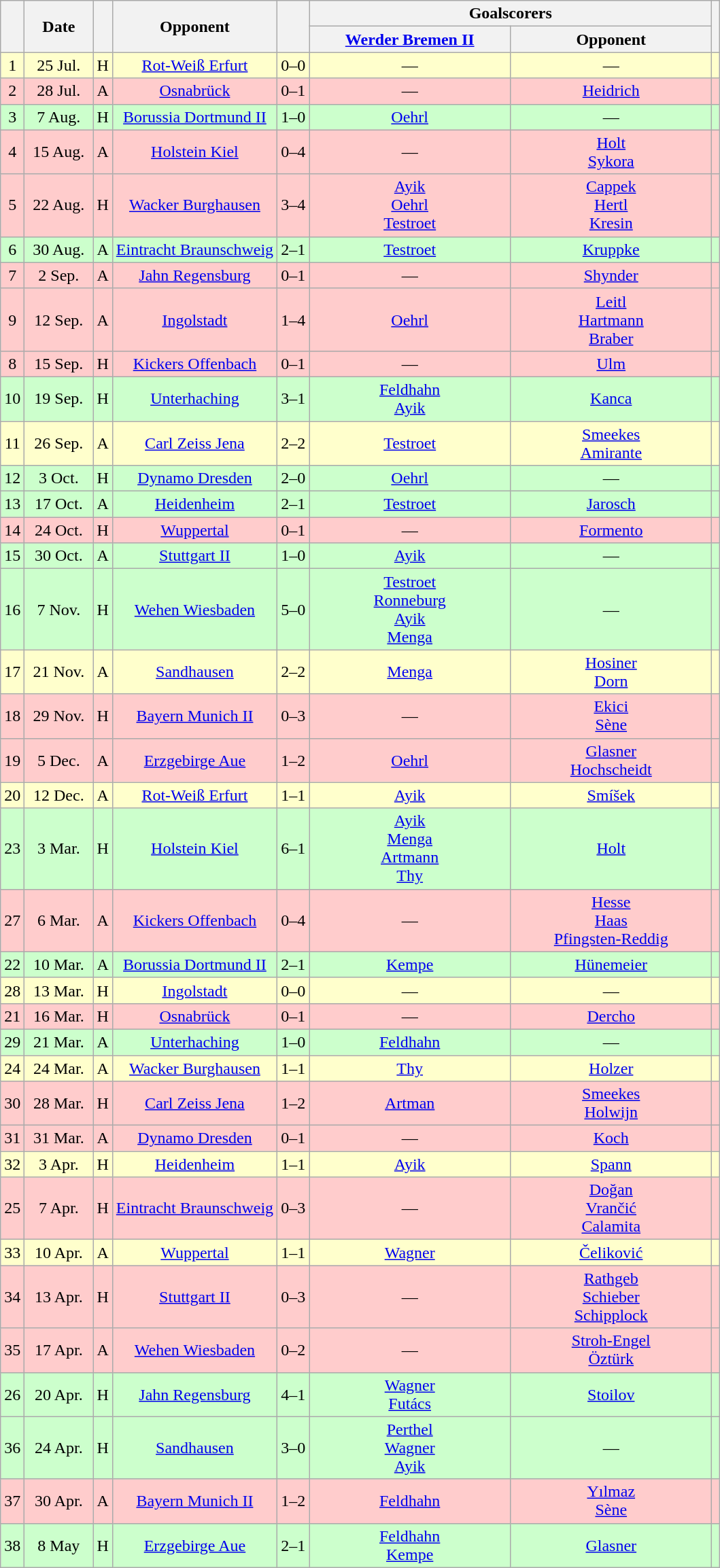<table class="wikitable" Style="text-align: center">
<tr>
<th rowspan="2"></th>
<th rowspan="2" style="width:60px">Date</th>
<th rowspan="2"></th>
<th rowspan="2">Opponent</th>
<th rowspan="2"><br></th>
<th colspan="2">Goalscorers</th>
<th rowspan="2"></th>
</tr>
<tr>
<th style="width:190px"><a href='#'>Werder Bremen II</a></th>
<th style="width:190px">Opponent</th>
</tr>
<tr style="background:#ffc">
<td>1</td>
<td>25 Jul.</td>
<td>H</td>
<td><a href='#'>Rot-Weiß Erfurt</a></td>
<td>0–0</td>
<td>—</td>
<td>—</td>
<td></td>
</tr>
<tr style="background:#fcc">
<td>2</td>
<td>28 Jul.</td>
<td>A</td>
<td><a href='#'>Osnabrück</a></td>
<td>0–1</td>
<td>—</td>
<td><a href='#'>Heidrich</a> </td>
<td></td>
</tr>
<tr style="background:#cfc">
<td>3</td>
<td>7 Aug.</td>
<td>H</td>
<td><a href='#'>Borussia Dortmund II</a></td>
<td>1–0</td>
<td><a href='#'>Oehrl</a> </td>
<td>—</td>
<td></td>
</tr>
<tr style="background:#fcc">
<td>4</td>
<td>15 Aug.</td>
<td>A</td>
<td><a href='#'>Holstein Kiel</a></td>
<td>0–4</td>
<td>—</td>
<td><a href='#'>Holt</a> <br><a href='#'>Sykora</a> </td>
<td></td>
</tr>
<tr style="background:#fcc">
<td>5</td>
<td>22 Aug.</td>
<td>H</td>
<td><a href='#'>Wacker Burghausen</a></td>
<td>3–4</td>
<td><a href='#'>Ayik</a> <br><a href='#'>Oehrl</a> <br><a href='#'>Testroet</a> </td>
<td><a href='#'>Cappek</a> <br><a href='#'>Hertl</a> <br><a href='#'>Kresin</a> </td>
<td></td>
</tr>
<tr style="background:#cfc">
<td>6</td>
<td>30 Aug.</td>
<td>A</td>
<td><a href='#'>Eintracht Braunschweig</a></td>
<td>2–1</td>
<td><a href='#'>Testroet</a> </td>
<td><a href='#'>Kruppke</a> </td>
<td></td>
</tr>
<tr style="background:#fcc">
<td>7</td>
<td>2 Sep.</td>
<td>A</td>
<td><a href='#'>Jahn Regensburg</a></td>
<td>0–1</td>
<td>—</td>
<td><a href='#'>Shynder</a> </td>
<td></td>
</tr>
<tr style="background:#fcc">
<td>9</td>
<td>12 Sep.</td>
<td>A</td>
<td><a href='#'>Ingolstadt</a></td>
<td>1–4</td>
<td><a href='#'>Oehrl</a> </td>
<td><a href='#'>Leitl</a> <br><a href='#'>Hartmann</a> <br><a href='#'>Braber</a> </td>
<td></td>
</tr>
<tr style="background:#fcc">
<td>8</td>
<td>15 Sep.</td>
<td>H</td>
<td><a href='#'>Kickers Offenbach</a></td>
<td>0–1</td>
<td>—</td>
<td><a href='#'>Ulm</a> </td>
<td></td>
</tr>
<tr style="background:#cfc">
<td>10</td>
<td>19 Sep.</td>
<td>H</td>
<td><a href='#'>Unterhaching</a></td>
<td>3–1</td>
<td><a href='#'>Feldhahn</a> <br><a href='#'>Ayik</a> </td>
<td><a href='#'>Kanca</a> </td>
<td></td>
</tr>
<tr style="background:#ffc">
<td>11</td>
<td>26 Sep.</td>
<td>A</td>
<td><a href='#'>Carl Zeiss Jena</a></td>
<td>2–2</td>
<td><a href='#'>Testroet</a> </td>
<td><a href='#'>Smeekes</a> <br><a href='#'>Amirante</a> </td>
<td></td>
</tr>
<tr style="background:#cfc">
<td>12</td>
<td>3 Oct.</td>
<td>H</td>
<td><a href='#'>Dynamo Dresden</a></td>
<td>2–0</td>
<td><a href='#'>Oehrl</a> </td>
<td>—</td>
<td></td>
</tr>
<tr style="background:#cfc">
<td>13</td>
<td>17 Oct.</td>
<td>A</td>
<td><a href='#'>Heidenheim</a></td>
<td>2–1</td>
<td><a href='#'>Testroet</a> </td>
<td><a href='#'>Jarosch</a> </td>
<td></td>
</tr>
<tr style="background:#fcc">
<td>14</td>
<td>24 Oct.</td>
<td>H</td>
<td><a href='#'>Wuppertal</a></td>
<td>0–1</td>
<td>—</td>
<td><a href='#'>Formento</a> </td>
<td></td>
</tr>
<tr style="background:#cfc">
<td>15</td>
<td>30 Oct.</td>
<td>A</td>
<td><a href='#'>Stuttgart II</a></td>
<td>1–0</td>
<td><a href='#'>Ayik</a> </td>
<td>—</td>
<td></td>
</tr>
<tr style="background:#cfc">
<td>16</td>
<td>7 Nov.</td>
<td>H</td>
<td><a href='#'>Wehen Wiesbaden</a></td>
<td>5–0</td>
<td><a href='#'>Testroet</a> <br><a href='#'>Ronneburg</a> <br><a href='#'>Ayik</a> <br><a href='#'>Menga</a> </td>
<td>—</td>
<td></td>
</tr>
<tr style="background:#ffc">
<td>17</td>
<td>21 Nov.</td>
<td>A</td>
<td><a href='#'>Sandhausen</a></td>
<td>2–2</td>
<td><a href='#'>Menga</a> </td>
<td><a href='#'>Hosiner</a> <br><a href='#'>Dorn</a> </td>
<td></td>
</tr>
<tr style="background:#fcc">
<td>18</td>
<td>29 Nov.</td>
<td>H</td>
<td><a href='#'>Bayern Munich II</a></td>
<td>0–3</td>
<td>—</td>
<td><a href='#'>Ekici</a> <br><a href='#'>Sène</a> </td>
<td></td>
</tr>
<tr style="background:#fcc">
<td>19</td>
<td>5 Dec.</td>
<td>A</td>
<td><a href='#'>Erzgebirge Aue</a></td>
<td>1–2</td>
<td><a href='#'>Oehrl</a> </td>
<td><a href='#'>Glasner</a> <br><a href='#'>Hochscheidt</a> </td>
<td></td>
</tr>
<tr style="background:#ffc">
<td>20</td>
<td>12 Dec.</td>
<td>A</td>
<td><a href='#'>Rot-Weiß Erfurt</a></td>
<td>1–1</td>
<td><a href='#'>Ayik</a> </td>
<td><a href='#'>Smíšek</a> </td>
<td></td>
</tr>
<tr style="background:#cfc">
<td>23</td>
<td>3 Mar.</td>
<td>H</td>
<td><a href='#'>Holstein Kiel</a></td>
<td>6–1</td>
<td><a href='#'>Ayik</a> <br><a href='#'>Menga</a> <br><a href='#'>Artmann</a> <br><a href='#'>Thy</a> </td>
<td><a href='#'>Holt</a> </td>
<td></td>
</tr>
<tr style="background:#fcc">
<td>27</td>
<td>6 Mar.</td>
<td>A</td>
<td><a href='#'>Kickers Offenbach</a></td>
<td>0–4</td>
<td>—</td>
<td><a href='#'>Hesse</a> <br><a href='#'>Haas</a> <br><a href='#'>Pfingsten-Reddig</a> </td>
<td></td>
</tr>
<tr style="background:#cfc">
<td>22</td>
<td>10 Mar.</td>
<td>A</td>
<td><a href='#'>Borussia Dortmund II</a></td>
<td>2–1</td>
<td><a href='#'>Kempe</a> </td>
<td><a href='#'>Hünemeier</a> </td>
<td></td>
</tr>
<tr style="background:#ffc">
<td>28</td>
<td>13 Mar.</td>
<td>H</td>
<td><a href='#'>Ingolstadt</a></td>
<td>0–0</td>
<td>—</td>
<td>—</td>
<td></td>
</tr>
<tr style="background:#fcc">
<td>21</td>
<td>16 Mar.</td>
<td>H</td>
<td><a href='#'>Osnabrück</a></td>
<td>0–1</td>
<td>—</td>
<td><a href='#'>Dercho</a> </td>
<td></td>
</tr>
<tr style="background:#cfc">
<td>29</td>
<td>21 Mar.</td>
<td>A</td>
<td><a href='#'>Unterhaching</a></td>
<td>1–0</td>
<td><a href='#'>Feldhahn</a> </td>
<td>—</td>
<td></td>
</tr>
<tr style="background:#ffc">
<td>24</td>
<td>24 Mar.</td>
<td>A</td>
<td><a href='#'>Wacker Burghausen</a></td>
<td>1–1</td>
<td><a href='#'>Thy</a> </td>
<td><a href='#'>Holzer</a> </td>
<td></td>
</tr>
<tr style="background:#fcc">
<td>30</td>
<td>28 Mar.</td>
<td>H</td>
<td><a href='#'>Carl Zeiss Jena</a></td>
<td>1–2</td>
<td><a href='#'>Artman</a> </td>
<td><a href='#'>Smeekes</a> <br><a href='#'>Holwijn</a> </td>
<td></td>
</tr>
<tr style="background:#fcc">
<td>31</td>
<td>31 Mar.</td>
<td>A</td>
<td><a href='#'>Dynamo Dresden</a></td>
<td>0–1</td>
<td>—</td>
<td><a href='#'>Koch</a> </td>
<td></td>
</tr>
<tr style="background:#ffc">
<td>32</td>
<td>3 Apr.</td>
<td>H</td>
<td><a href='#'>Heidenheim</a></td>
<td>1–1</td>
<td><a href='#'>Ayik</a> </td>
<td><a href='#'>Spann</a> </td>
<td></td>
</tr>
<tr style="background:#fcc">
<td>25</td>
<td>7 Apr.</td>
<td>H</td>
<td><a href='#'>Eintracht Braunschweig</a></td>
<td>0–3</td>
<td>—</td>
<td><a href='#'>Doğan</a> <br><a href='#'>Vrančić</a> <br><a href='#'>Calamita</a> </td>
<td></td>
</tr>
<tr style="background:#ffc">
<td>33</td>
<td>10 Apr.</td>
<td>A</td>
<td><a href='#'>Wuppertal</a></td>
<td>1–1</td>
<td><a href='#'>Wagner</a> </td>
<td><a href='#'>Čeliković</a> </td>
<td></td>
</tr>
<tr style="background:#fcc">
<td>34</td>
<td>13 Apr.</td>
<td>H</td>
<td><a href='#'>Stuttgart II</a></td>
<td>0–3</td>
<td>—</td>
<td><a href='#'>Rathgeb</a> <br><a href='#'>Schieber</a> <br><a href='#'>Schipplock</a> </td>
<td></td>
</tr>
<tr style="background:#fcc">
<td>35</td>
<td>17 Apr.</td>
<td>A</td>
<td><a href='#'>Wehen Wiesbaden</a></td>
<td>0–2</td>
<td>—</td>
<td><a href='#'>Stroh-Engel</a> <br><a href='#'>Öztürk</a> </td>
<td></td>
</tr>
<tr style="background:#cfc">
<td>26</td>
<td>20 Apr.</td>
<td>H</td>
<td><a href='#'>Jahn Regensburg</a></td>
<td>4–1</td>
<td><a href='#'>Wagner</a> <br><a href='#'>Futács</a> </td>
<td><a href='#'>Stoilov</a> </td>
<td></td>
</tr>
<tr style="background:#cfc">
<td>36</td>
<td>24 Apr.</td>
<td>H</td>
<td><a href='#'>Sandhausen</a></td>
<td>3–0</td>
<td><a href='#'>Perthel</a> <br><a href='#'>Wagner</a> <br><a href='#'>Ayik</a> </td>
<td>—</td>
<td></td>
</tr>
<tr style="background:#fcc">
<td>37</td>
<td>30 Apr.</td>
<td>A</td>
<td><a href='#'>Bayern Munich II</a></td>
<td>1–2</td>
<td><a href='#'>Feldhahn</a> </td>
<td><a href='#'>Yılmaz</a> <br><a href='#'>Sène</a> </td>
<td></td>
</tr>
<tr style="background:#cfc">
<td>38</td>
<td>8 May</td>
<td>H</td>
<td><a href='#'>Erzgebirge Aue</a></td>
<td>2–1</td>
<td><a href='#'>Feldhahn</a> <br><a href='#'>Kempe</a> </td>
<td><a href='#'>Glasner</a> </td>
<td></td>
</tr>
</table>
